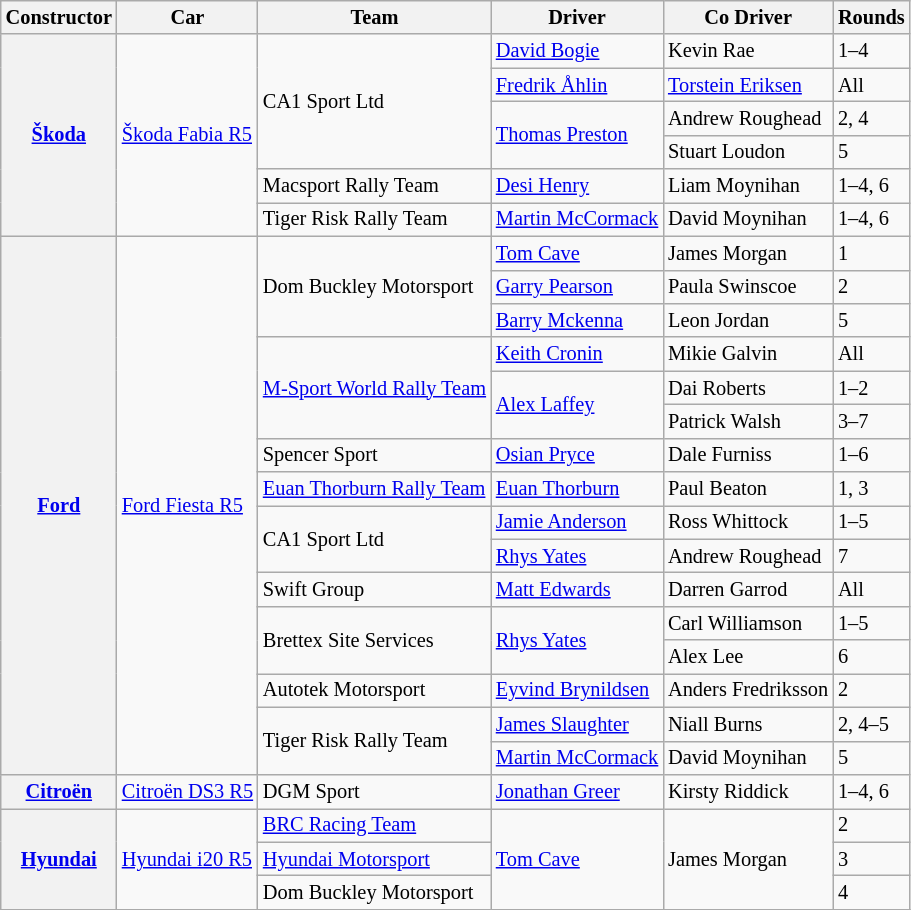<table class=wikitable style="font-size: 85%">
<tr>
<th>Constructor</th>
<th>Car</th>
<th>Team</th>
<th>Driver</th>
<th>Co Driver</th>
<th>Rounds</th>
</tr>
<tr>
<th rowspan="6"><a href='#'>Škoda</a></th>
<td rowspan="6"><a href='#'>Škoda Fabia R5</a></td>
<td rowspan="4"> CA1 Sport Ltd</td>
<td> <a href='#'>David Bogie</a></td>
<td> Kevin Rae</td>
<td>1–4</td>
</tr>
<tr>
<td> <a href='#'>Fredrik Åhlin</a></td>
<td> <a href='#'>Torstein Eriksen</a></td>
<td>All</td>
</tr>
<tr>
<td rowspan="2"> <a href='#'>Thomas Preston</a></td>
<td> Andrew Roughead</td>
<td>2, 4</td>
</tr>
<tr>
<td> Stuart Loudon</td>
<td>5</td>
</tr>
<tr>
<td> Macsport Rally Team</td>
<td> <a href='#'>Desi Henry</a></td>
<td> Liam Moynihan</td>
<td>1–4, 6</td>
</tr>
<tr>
<td> Tiger Risk Rally Team</td>
<td> <a href='#'>Martin McCormack</a></td>
<td> David Moynihan</td>
<td>1–4, 6</td>
</tr>
<tr>
<th rowspan="16"><a href='#'>Ford</a></th>
<td rowspan="16"><a href='#'>Ford Fiesta R5</a></td>
<td rowspan="3"> Dom Buckley Motorsport</td>
<td> <a href='#'>Tom Cave</a></td>
<td> James Morgan</td>
<td>1</td>
</tr>
<tr>
<td> <a href='#'>Garry Pearson</a></td>
<td> Paula Swinscoe</td>
<td>2</td>
</tr>
<tr>
<td> <a href='#'>Barry Mckenna</a></td>
<td> Leon Jordan</td>
<td>5</td>
</tr>
<tr>
<td rowspan="3"> <a href='#'>M-Sport World Rally Team</a></td>
<td> <a href='#'>Keith Cronin</a></td>
<td> Mikie Galvin</td>
<td>All</td>
</tr>
<tr>
<td rowspan="2"> <a href='#'>Alex Laffey</a></td>
<td> Dai Roberts</td>
<td>1–2</td>
</tr>
<tr>
<td> Patrick Walsh</td>
<td>3–7</td>
</tr>
<tr>
<td> Spencer Sport</td>
<td> <a href='#'>Osian Pryce</a></td>
<td> Dale Furniss</td>
<td>1–6</td>
</tr>
<tr>
<td> <a href='#'>Euan Thorburn Rally Team</a></td>
<td> <a href='#'>Euan Thorburn</a></td>
<td> Paul Beaton</td>
<td>1, 3</td>
</tr>
<tr>
<td rowspan="2"> CA1 Sport Ltd</td>
<td> <a href='#'>Jamie Anderson</a></td>
<td> Ross Whittock</td>
<td>1–5</td>
</tr>
<tr>
<td> <a href='#'>Rhys Yates</a></td>
<td> Andrew Roughead</td>
<td>7</td>
</tr>
<tr>
<td> Swift Group</td>
<td> <a href='#'>Matt Edwards</a></td>
<td> Darren Garrod</td>
<td>All</td>
</tr>
<tr>
<td rowspan="2"> Brettex Site Services</td>
<td rowspan="2"> <a href='#'>Rhys Yates</a></td>
<td> Carl Williamson</td>
<td>1–5</td>
</tr>
<tr>
<td> Alex Lee</td>
<td>6</td>
</tr>
<tr>
<td> Autotek Motorsport</td>
<td> <a href='#'>Eyvind Brynildsen</a></td>
<td> Anders Fredriksson</td>
<td>2</td>
</tr>
<tr>
<td rowspan="2"> Tiger Risk Rally Team</td>
<td> <a href='#'>James Slaughter</a></td>
<td> Niall Burns</td>
<td>2, 4–5</td>
</tr>
<tr>
<td> <a href='#'>Martin McCormack</a></td>
<td> David Moynihan</td>
<td>5</td>
</tr>
<tr>
<th><a href='#'>Citroën</a></th>
<td><a href='#'>Citroën DS3 R5</a></td>
<td> DGM Sport</td>
<td> <a href='#'>Jonathan Greer</a></td>
<td> Kirsty Riddick</td>
<td>1–4, 6</td>
</tr>
<tr>
<th rowspan="3"><a href='#'>Hyundai</a></th>
<td rowspan="3"><a href='#'>Hyundai i20 R5</a></td>
<td> <a href='#'>BRC Racing Team</a></td>
<td rowspan="3"> <a href='#'>Tom Cave</a></td>
<td rowspan="3"> James Morgan</td>
<td>2</td>
</tr>
<tr>
<td> <a href='#'>Hyundai Motorsport</a></td>
<td>3</td>
</tr>
<tr>
<td> Dom Buckley Motorsport</td>
<td>4</td>
</tr>
<tr>
</tr>
</table>
